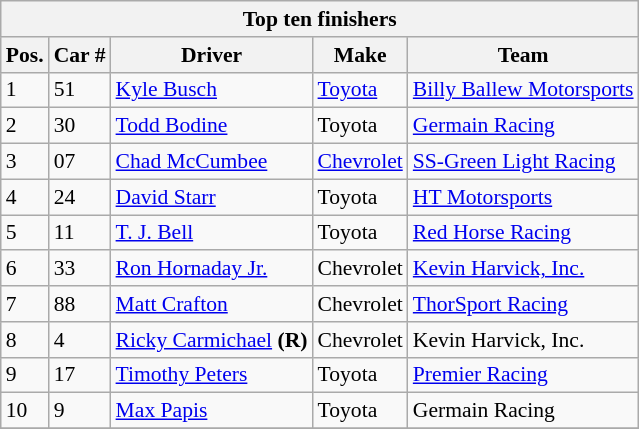<table class="wikitable" style="font-size: 90%">
<tr>
<th colspan=9>Top ten finishers</th>
</tr>
<tr>
<th>Pos.</th>
<th>Car #</th>
<th>Driver</th>
<th>Make</th>
<th>Team</th>
</tr>
<tr>
<td>1</td>
<td>51</td>
<td><a href='#'>Kyle Busch</a></td>
<td><a href='#'>Toyota</a></td>
<td><a href='#'>Billy Ballew Motorsports</a></td>
</tr>
<tr>
<td>2</td>
<td>30</td>
<td><a href='#'>Todd Bodine</a></td>
<td>Toyota</td>
<td><a href='#'>Germain Racing</a></td>
</tr>
<tr>
<td>3</td>
<td>07</td>
<td><a href='#'>Chad McCumbee</a></td>
<td><a href='#'>Chevrolet</a></td>
<td><a href='#'>SS-Green Light Racing</a></td>
</tr>
<tr>
<td>4</td>
<td>24</td>
<td><a href='#'>David Starr</a></td>
<td>Toyota</td>
<td><a href='#'>HT Motorsports</a></td>
</tr>
<tr>
<td>5</td>
<td>11</td>
<td><a href='#'>T. J. Bell</a></td>
<td>Toyota</td>
<td><a href='#'>Red Horse Racing</a></td>
</tr>
<tr>
<td>6</td>
<td>33</td>
<td><a href='#'>Ron Hornaday Jr.</a></td>
<td>Chevrolet</td>
<td><a href='#'>Kevin Harvick, Inc.</a></td>
</tr>
<tr>
<td>7</td>
<td>88</td>
<td><a href='#'>Matt Crafton</a></td>
<td>Chevrolet</td>
<td><a href='#'>ThorSport Racing</a></td>
</tr>
<tr>
<td>8</td>
<td>4</td>
<td><a href='#'>Ricky Carmichael</a> <strong>(R)</strong></td>
<td>Chevrolet</td>
<td>Kevin Harvick, Inc.</td>
</tr>
<tr>
<td>9</td>
<td>17</td>
<td><a href='#'>Timothy Peters</a></td>
<td>Toyota</td>
<td><a href='#'>Premier Racing</a></td>
</tr>
<tr>
<td>10</td>
<td>9</td>
<td><a href='#'>Max Papis</a></td>
<td>Toyota</td>
<td>Germain Racing</td>
</tr>
<tr>
</tr>
</table>
